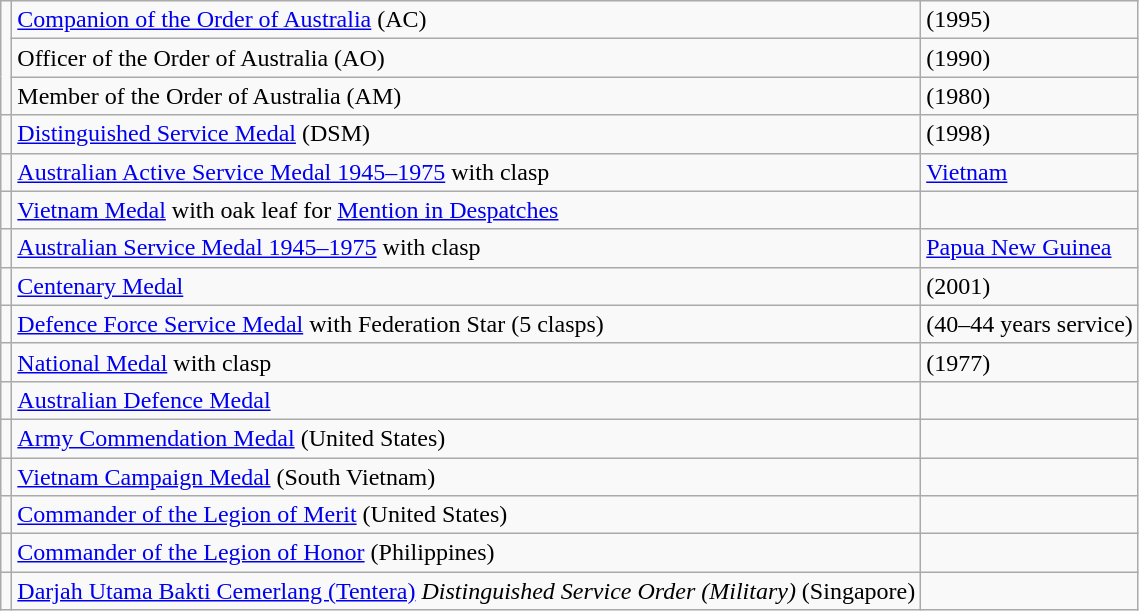<table class="wikitable">
<tr>
<td rowspan=3></td>
<td><a href='#'>Companion of the Order of Australia</a> (AC)</td>
<td>(1995)</td>
</tr>
<tr>
<td>Officer of the Order of Australia (AO)</td>
<td>(1990)</td>
</tr>
<tr>
<td>Member of the Order of Australia (AM)</td>
<td>(1980)</td>
</tr>
<tr>
<td></td>
<td><a href='#'>Distinguished Service Medal</a> (DSM)</td>
<td>(1998)</td>
</tr>
<tr>
<td></td>
<td><a href='#'>Australian Active Service Medal 1945–1975</a> with clasp</td>
<td><a href='#'>Vietnam</a></td>
</tr>
<tr>
<td></td>
<td><a href='#'>Vietnam Medal</a> with oak leaf for <a href='#'>Mention in Despatches</a></td>
<td></td>
</tr>
<tr>
<td></td>
<td><a href='#'>Australian Service Medal 1945–1975</a> with clasp</td>
<td><a href='#'>Papua New Guinea</a></td>
</tr>
<tr>
<td></td>
<td><a href='#'>Centenary Medal</a></td>
<td>(2001)</td>
</tr>
<tr>
<td></td>
<td><a href='#'>Defence Force Service Medal</a> with Federation Star (5 clasps)</td>
<td>(40–44 years service)</td>
</tr>
<tr>
<td></td>
<td><a href='#'>National Medal</a> with clasp</td>
<td>(1977)</td>
</tr>
<tr>
<td></td>
<td><a href='#'>Australian Defence Medal</a></td>
<td></td>
</tr>
<tr>
<td></td>
<td><a href='#'>Army Commendation Medal</a> (United States)</td>
<td></td>
</tr>
<tr>
<td></td>
<td><a href='#'>Vietnam Campaign Medal</a> (South Vietnam)</td>
<td></td>
</tr>
<tr>
<td></td>
<td><a href='#'>Commander of the Legion of Merit</a> (United States)</td>
<td></td>
</tr>
<tr>
<td></td>
<td><a href='#'>Commander of the Legion of Honor</a> (Philippines)</td>
<td></td>
</tr>
<tr>
<td></td>
<td><a href='#'>Darjah Utama Bakti Cemerlang (Tentera)</a> <em>Distinguished Service Order (Military)</em> (Singapore)</td>
<td></td>
</tr>
</table>
